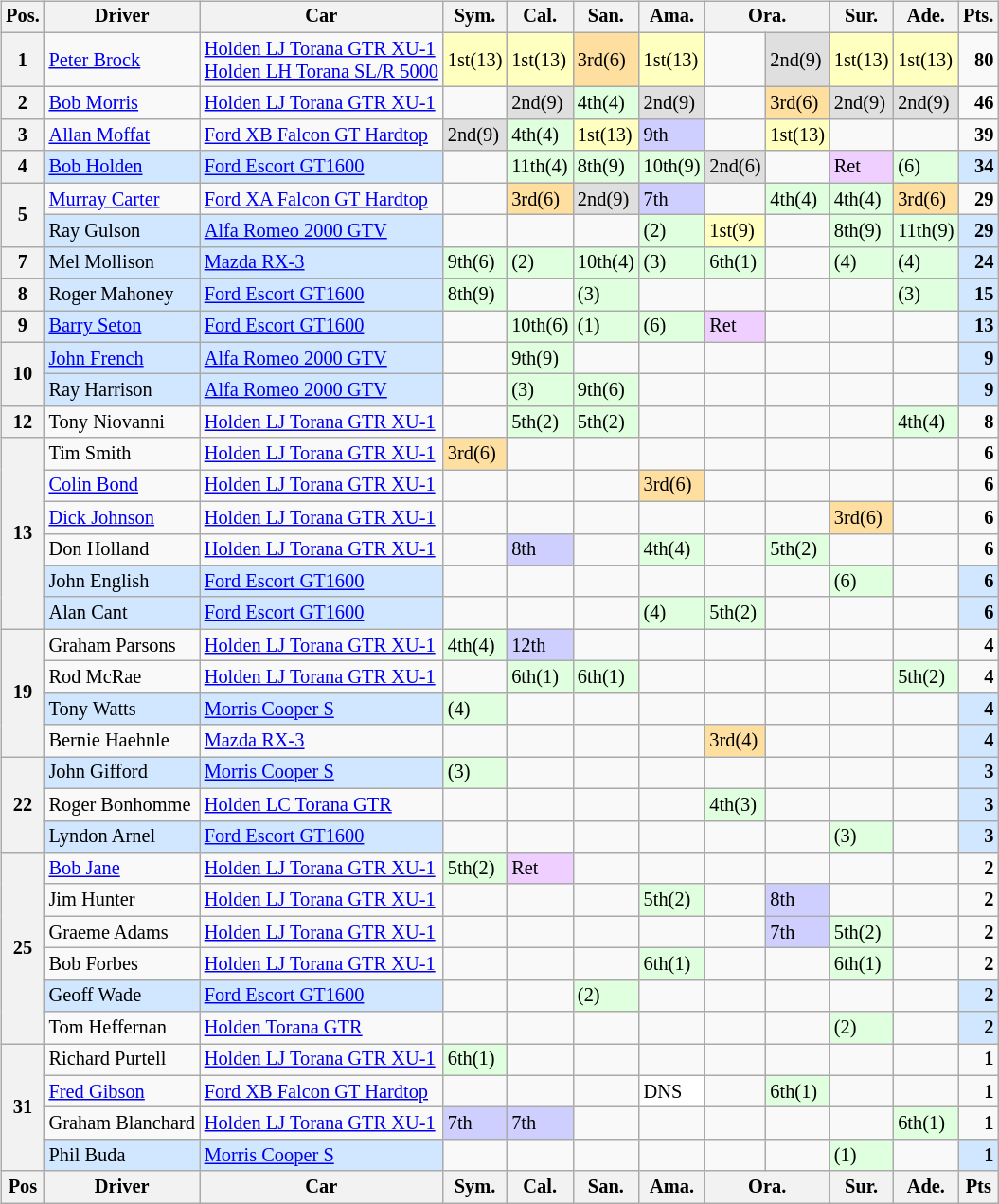<table>
<tr>
<td><br><table class="wikitable" style="font-size: 85%">
<tr>
<th valign="middle">Pos.</th>
<th valign="middle">Driver </th>
<th valign="middle">Car</th>
<th>Sym.</th>
<th>Cal.</th>
<th>San.</th>
<th>Ama.</th>
<th colspan=2>Ora.</th>
<th>Sur.</th>
<th>Ade.</th>
<th valign="middle">Pts.</th>
</tr>
<tr>
<th>1</th>
<td><a href='#'>Peter Brock</a></td>
<td><a href='#'>Holden LJ Torana GTR XU-1</a> <br> <a href='#'>Holden LH Torana SL/R 5000</a></td>
<td style="background:#ffffbf;">1st(13)</td>
<td style="background:#ffffbf;">1st(13)</td>
<td style="background:#ffdf9f;">3rd(6)</td>
<td style="background:#ffffbf;">1st(13)</td>
<td></td>
<td style="background:#dfdfdf;">2nd(9)</td>
<td style="background:#ffffbf;">1st(13)</td>
<td style="background:#ffffbf;">1st(13)</td>
<td align="right"><strong>80</strong></td>
</tr>
<tr>
<th>2</th>
<td><a href='#'>Bob Morris</a></td>
<td><a href='#'>Holden LJ Torana GTR XU-1</a></td>
<td></td>
<td style="background:#dfdfdf;">2nd(9)</td>
<td style="background:#dfffdf;">4th(4)</td>
<td style="background:#dfdfdf;">2nd(9)</td>
<td></td>
<td style="background:#ffdf9f;">3rd(6)</td>
<td style="background:#dfdfdf;">2nd(9)</td>
<td style="background:#dfdfdf;">2nd(9)</td>
<td align="right"><strong>46</strong></td>
</tr>
<tr>
<th>3</th>
<td><a href='#'>Allan Moffat</a></td>
<td><a href='#'>Ford XB Falcon GT Hardtop</a></td>
<td style="background:#dfdfdf;">2nd(9)</td>
<td style="background:#dfffdf;">4th(4)</td>
<td style="background:#ffffbf;">1st(13)</td>
<td style="background:#cfcfff;">9th</td>
<td></td>
<td style="background:#ffffbf;">1st(13)</td>
<td></td>
<td></td>
<td align="right"><strong>39</strong></td>
</tr>
<tr>
<th>4</th>
<td style="background:#D0E7FF;"><a href='#'>Bob Holden</a></td>
<td style="background:#D0E7FF;"><a href='#'>Ford Escort GT1600</a></td>
<td></td>
<td style="background:#dfffdf;">11th(4)</td>
<td style="background:#dfffdf;">8th(9)</td>
<td style="background:#dfffdf;">10th(9)</td>
<td style="background:#dfdfdf;">2nd(6)</td>
<td></td>
<td style="background:#efcfff;">Ret</td>
<td style="background:#dfffdf;">(6)</td>
<td style="background:#D0E7FF;" align="right"><strong>34</strong></td>
</tr>
<tr>
<th rowspan=2>5</th>
<td><a href='#'>Murray Carter</a></td>
<td><a href='#'>Ford XA Falcon GT Hardtop</a></td>
<td></td>
<td style="background:#ffdf9f;">3rd(6)</td>
<td style="background:#dfdfdf;">2nd(9)</td>
<td style="background:#cfcfff;">7th</td>
<td></td>
<td style="background:#dfffdf;">4th(4)</td>
<td style="background:#dfffdf;">4th(4)</td>
<td style="background:#ffdf9f;">3rd(6)</td>
<td align="right"><strong>29</strong></td>
</tr>
<tr>
<td style="background:#D0E7FF;">Ray Gulson</td>
<td style="background:#D0E7FF;"><a href='#'>Alfa Romeo 2000 GTV</a></td>
<td></td>
<td></td>
<td></td>
<td style="background:#dfffdf;">(2)</td>
<td style="background:#ffffbf;">1st(9)</td>
<td></td>
<td style="background:#dfffdf;">8th(9)</td>
<td style="background:#dfffdf;">11th(9)</td>
<td style="background:#D0E7FF;" align="right"><strong>29</strong></td>
</tr>
<tr>
<th>7</th>
<td style="background:#D0E7FF;">Mel Mollison</td>
<td style="background:#D0E7FF;"><a href='#'>Mazda RX-3</a></td>
<td style="background:#dfffdf;">9th(6)</td>
<td style="background:#dfffdf;">(2)</td>
<td style="background:#dfffdf;">10th(4)</td>
<td style="background:#dfffdf;">(3)</td>
<td style="background:#dfffdf;">6th(1)</td>
<td></td>
<td style="background:#dfffdf;">(4)</td>
<td style="background:#dfffdf;">(4)</td>
<td style="background:#D0E7FF;" align="right"><strong>24</strong></td>
</tr>
<tr>
<th>8</th>
<td style="background:#D0E7FF;">Roger Mahoney</td>
<td style="background:#D0E7FF;"><a href='#'>Ford Escort GT1600</a></td>
<td style="background:#dfffdf;">8th(9)</td>
<td></td>
<td style="background:#dfffdf;">(3)</td>
<td></td>
<td></td>
<td></td>
<td></td>
<td style="background:#dfffdf;">(3)</td>
<td style="background:#D0E7FF;" align="right"><strong>15</strong></td>
</tr>
<tr>
<th>9</th>
<td style="background:#D0E7FF;"><a href='#'>Barry Seton</a></td>
<td style="background:#D0E7FF;"><a href='#'>Ford Escort GT1600</a></td>
<td></td>
<td style="background:#dfffdf;">10th(6)</td>
<td style="background:#dfffdf;">(1)</td>
<td style="background:#dfffdf;">(6)</td>
<td style="background:#efcfff;">Ret</td>
<td></td>
<td></td>
<td></td>
<td style="background:#D0E7FF;" align="right"><strong>13</strong></td>
</tr>
<tr>
<th rowspan=2>10</th>
<td style="background:#D0E7FF;"><a href='#'>John French</a></td>
<td style="background:#D0E7FF;"><a href='#'>Alfa Romeo 2000 GTV</a></td>
<td></td>
<td style="background:#dfffdf;">9th(9)</td>
<td></td>
<td></td>
<td></td>
<td></td>
<td></td>
<td></td>
<td style="background:#D0E7FF;" align="right"><strong>9</strong></td>
</tr>
<tr>
<td style="background:#D0E7FF;">Ray Harrison</td>
<td style="background:#D0E7FF;"><a href='#'>Alfa Romeo 2000 GTV</a></td>
<td></td>
<td style="background:#dfffdf;">(3)</td>
<td style="background:#dfffdf;">9th(6)</td>
<td></td>
<td></td>
<td></td>
<td></td>
<td></td>
<td style="background:#D0E7FF;" align="right"><strong>9</strong></td>
</tr>
<tr>
<th>12</th>
<td>Tony Niovanni</td>
<td><a href='#'>Holden LJ Torana GTR XU-1</a></td>
<td></td>
<td style="background:#dfffdf;">5th(2)</td>
<td style="background:#dfffdf;">5th(2)</td>
<td></td>
<td></td>
<td></td>
<td></td>
<td style="background:#dfffdf;">4th(4)</td>
<td align="right"><strong>8</strong></td>
</tr>
<tr>
<th rowspan=6>13</th>
<td>Tim Smith</td>
<td><a href='#'>Holden LJ Torana GTR XU-1</a></td>
<td style="background:#ffdf9f;">3rd(6)</td>
<td></td>
<td></td>
<td></td>
<td></td>
<td></td>
<td></td>
<td></td>
<td align="right"><strong>6</strong></td>
</tr>
<tr>
<td><a href='#'>Colin Bond</a></td>
<td><a href='#'>Holden LJ Torana GTR XU-1</a></td>
<td></td>
<td></td>
<td></td>
<td style="background:#ffdf9f;">3rd(6)</td>
<td></td>
<td></td>
<td></td>
<td></td>
<td align="right"><strong>6</strong></td>
</tr>
<tr>
<td><a href='#'>Dick Johnson</a></td>
<td><a href='#'>Holden LJ Torana GTR XU-1</a></td>
<td></td>
<td></td>
<td></td>
<td></td>
<td></td>
<td></td>
<td style="background:#ffdf9f;">3rd(6)</td>
<td></td>
<td align="right"><strong>6</strong></td>
</tr>
<tr>
<td>Don Holland</td>
<td><a href='#'>Holden LJ Torana GTR XU-1</a></td>
<td></td>
<td style="background:#cfcfff;">8th</td>
<td></td>
<td style="background:#dfffdf;">4th(4)</td>
<td></td>
<td style="background:#dfffdf;">5th(2)</td>
<td></td>
<td></td>
<td align="right"><strong>6</strong></td>
</tr>
<tr>
<td style="background:#D0E7FF;">John English</td>
<td style="background:#D0E7FF;"><a href='#'>Ford Escort GT1600</a></td>
<td></td>
<td></td>
<td></td>
<td></td>
<td></td>
<td></td>
<td style="background:#dfffdf;">(6)</td>
<td></td>
<td style="background:#D0E7FF;" align="right"><strong>6</strong></td>
</tr>
<tr>
<td style="background:#D0E7FF;">Alan Cant</td>
<td style="background:#D0E7FF;"><a href='#'>Ford Escort GT1600</a></td>
<td></td>
<td></td>
<td></td>
<td style="background:#dfffdf;">(4)</td>
<td style="background:#dfffdf;">5th(2)</td>
<td></td>
<td></td>
<td></td>
<td style="background:#D0E7FF;" align="right"><strong>6</strong></td>
</tr>
<tr>
<th rowspan=4>19</th>
<td>Graham Parsons</td>
<td><a href='#'>Holden LJ Torana GTR XU-1</a></td>
<td style="background:#dfffdf;">4th(4)</td>
<td style="background:#cfcfff;">12th</td>
<td></td>
<td></td>
<td></td>
<td></td>
<td></td>
<td></td>
<td align="right"><strong>4</strong></td>
</tr>
<tr>
<td>Rod McRae</td>
<td><a href='#'>Holden LJ Torana GTR XU-1</a></td>
<td></td>
<td style="background:#dfffdf;">6th(1)</td>
<td style="background:#dfffdf;">6th(1)</td>
<td></td>
<td></td>
<td></td>
<td></td>
<td style="background:#dfffdf;">5th(2)</td>
<td align="right"><strong>4</strong></td>
</tr>
<tr>
<td style="background:#D0E7FF;">Tony Watts</td>
<td style="background:#D0E7FF;"><a href='#'>Morris Cooper S</a></td>
<td style="background:#dfffdf;">(4)</td>
<td></td>
<td></td>
<td></td>
<td></td>
<td></td>
<td></td>
<td></td>
<td style="background:#D0E7FF;" align="right"><strong>4</strong></td>
</tr>
<tr>
<td>Bernie Haehnle</td>
<td><a href='#'>Mazda RX-3</a></td>
<td></td>
<td></td>
<td></td>
<td></td>
<td style="background:#ffdf9f;">3rd(4)</td>
<td></td>
<td></td>
<td></td>
<td style="background:#D0E7FF;" align="right"><strong>4</strong></td>
</tr>
<tr>
<th rowspan=3>22</th>
<td style="background:#D0E7FF;">John Gifford</td>
<td style="background:#D0E7FF;"><a href='#'>Morris Cooper S</a></td>
<td style="background:#dfffdf;">(3)</td>
<td></td>
<td></td>
<td></td>
<td></td>
<td></td>
<td></td>
<td></td>
<td style="background:#D0E7FF;" align="right"><strong>3</strong></td>
</tr>
<tr>
<td>Roger Bonhomme</td>
<td><a href='#'>Holden LC Torana GTR</a></td>
<td></td>
<td></td>
<td></td>
<td></td>
<td style="background:#dfffdf;">4th(3)</td>
<td></td>
<td></td>
<td></td>
<td style="background:#D0E7FF;" align="right"><strong>3</strong></td>
</tr>
<tr>
<td style="background:#D0E7FF;">Lyndon Arnel</td>
<td style="background:#D0E7FF;"><a href='#'>Ford Escort GT1600</a></td>
<td></td>
<td></td>
<td></td>
<td></td>
<td></td>
<td></td>
<td style="background:#dfffdf;">(3)</td>
<td></td>
<td style="background:#D0E7FF;" align="right"><strong>3</strong></td>
</tr>
<tr>
<th rowspan=6>25</th>
<td><a href='#'>Bob Jane</a></td>
<td><a href='#'>Holden LJ Torana GTR XU-1</a></td>
<td style="background:#dfffdf;">5th(2)</td>
<td style="background:#efcfff;">Ret</td>
<td></td>
<td></td>
<td></td>
<td></td>
<td></td>
<td></td>
<td align="right"><strong>2</strong></td>
</tr>
<tr>
<td>Jim Hunter</td>
<td><a href='#'>Holden LJ Torana GTR XU-1</a></td>
<td></td>
<td></td>
<td></td>
<td style="background:#dfffdf;">5th(2)</td>
<td></td>
<td style="background:#cfcfff;">8th</td>
<td></td>
<td></td>
<td align="right"><strong>2</strong></td>
</tr>
<tr>
<td>Graeme Adams</td>
<td><a href='#'>Holden LJ Torana GTR XU-1</a></td>
<td></td>
<td></td>
<td></td>
<td></td>
<td></td>
<td style="background:#cfcfff;">7th</td>
<td style="background:#dfffdf;">5th(2)</td>
<td></td>
<td align="right"><strong>2</strong></td>
</tr>
<tr>
<td>Bob Forbes</td>
<td><a href='#'>Holden LJ Torana GTR XU-1</a></td>
<td></td>
<td></td>
<td></td>
<td style="background:#dfffdf;">6th(1)</td>
<td></td>
<td></td>
<td style="background:#dfffdf;">6th(1)</td>
<td></td>
<td align="right"><strong>2</strong></td>
</tr>
<tr>
<td style="background:#D0E7FF;">Geoff Wade</td>
<td style="background:#D0E7FF;"><a href='#'>Ford Escort GT1600</a></td>
<td></td>
<td></td>
<td style="background:#dfffdf;">(2)</td>
<td></td>
<td></td>
<td></td>
<td></td>
<td></td>
<td style="background:#D0E7FF;" align="right"><strong>2</strong></td>
</tr>
<tr>
<td>Tom Heffernan</td>
<td><a href='#'>Holden Torana GTR</a></td>
<td></td>
<td></td>
<td></td>
<td></td>
<td></td>
<td></td>
<td style="background:#dfffdf;">(2)</td>
<td></td>
<td style="background:#D0E7FF;" align="right"><strong>2</strong></td>
</tr>
<tr>
<th rowspan=4>31</th>
<td>Richard Purtell</td>
<td><a href='#'>Holden LJ Torana GTR XU-1</a></td>
<td style="background:#dfffdf;">6th(1)</td>
<td></td>
<td></td>
<td></td>
<td></td>
<td></td>
<td></td>
<td></td>
<td align="right"><strong>1</strong></td>
</tr>
<tr>
<td><a href='#'>Fred Gibson</a></td>
<td><a href='#'>Ford XB Falcon GT Hardtop</a></td>
<td></td>
<td></td>
<td></td>
<td style="background:#ffffff;">DNS</td>
<td></td>
<td style="background:#dfffdf;">6th(1)</td>
<td></td>
<td></td>
<td align="right"><strong>1</strong></td>
</tr>
<tr>
<td>Graham Blanchard</td>
<td><a href='#'>Holden LJ Torana GTR XU-1</a></td>
<td style="background:#cfcfff;">7th</td>
<td style="background:#cfcfff;">7th</td>
<td></td>
<td></td>
<td></td>
<td></td>
<td></td>
<td style="background:#dfffdf;">6th(1)</td>
<td align="right"><strong>1</strong></td>
</tr>
<tr>
<td style="background:#D0E7FF;">Phil Buda</td>
<td style="background:#D0E7FF;"><a href='#'>Morris Cooper S</a></td>
<td></td>
<td></td>
<td></td>
<td></td>
<td></td>
<td></td>
<td style="background:#dfffdf;">(1)</td>
<td></td>
<td style="background:#D0E7FF;" align="right"><strong>1</strong></td>
</tr>
<tr style="background: #f9f9f9" valign="top">
<th valign="middle">Pos</th>
<th valign="middle">Driver</th>
<th valign="middle">Car</th>
<th>Sym.</th>
<th>Cal.</th>
<th>San.</th>
<th>Ama.</th>
<th colspan=2>Ora.</th>
<th>Sur.</th>
<th>Ade.</th>
<th valign="middle">Pts</th>
</tr>
</table>
</td>
<td valign="top"><br></td>
</tr>
</table>
